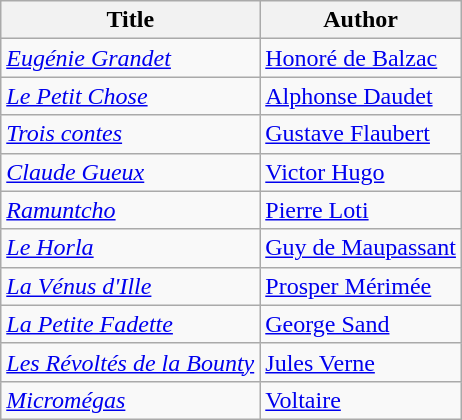<table class="wikitable sortable mw-collapsible">
<tr>
<th>Title</th>
<th>Author</th>
</tr>
<tr>
<td><em><a href='#'>Eugénie Grandet</a></em></td>
<td><a href='#'>Honoré de Balzac</a></td>
</tr>
<tr>
<td><em><a href='#'>Le Petit Chose</a></em></td>
<td><a href='#'>Alphonse Daudet</a></td>
</tr>
<tr>
<td><em><a href='#'>Trois contes</a></em></td>
<td><a href='#'>Gustave Flaubert</a></td>
</tr>
<tr>
<td><em><a href='#'>Claude Gueux</a></em></td>
<td><a href='#'>Victor Hugo</a></td>
</tr>
<tr>
<td><em><a href='#'>Ramuntcho</a></em></td>
<td><a href='#'>Pierre Loti</a></td>
</tr>
<tr>
<td><em><a href='#'>Le Horla</a></em></td>
<td><a href='#'>Guy de Maupassant</a></td>
</tr>
<tr>
<td><em><a href='#'>La Vénus d'Ille</a></em></td>
<td><a href='#'>Prosper Mérimée</a></td>
</tr>
<tr>
<td><em><a href='#'>La Petite Fadette</a></em></td>
<td><a href='#'>George Sand</a></td>
</tr>
<tr>
<td><em><a href='#'>Les Révoltés de la Bounty</a></em></td>
<td><a href='#'>Jules Verne</a></td>
</tr>
<tr>
<td><em><a href='#'>Micromégas</a></em></td>
<td><a href='#'>Voltaire</a></td>
</tr>
</table>
